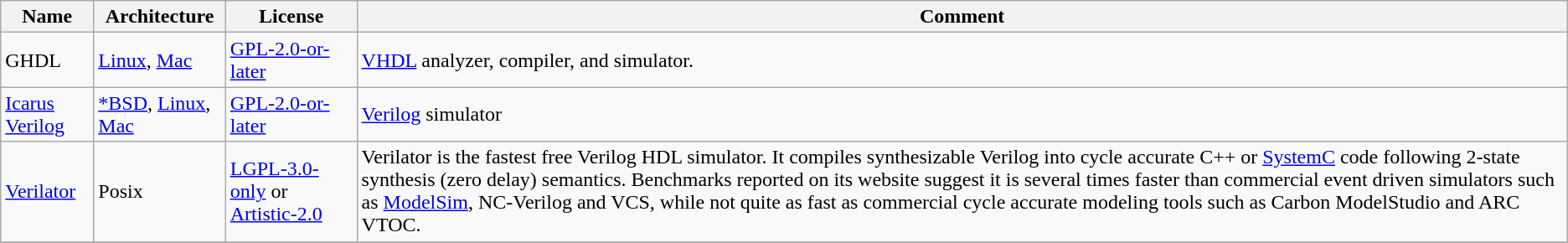<table class="wikitable sortable">
<tr>
<th>Name</th>
<th>Architecture</th>
<th>License</th>
<th>Comment</th>
</tr>
<tr>
<td>GHDL</td>
<td><a href='#'>Linux</a>, <a href='#'>Mac</a></td>
<td><a href='#'>GPL-2.0-or-later</a></td>
<td><a href='#'>VHDL</a> analyzer, compiler, and simulator.</td>
</tr>
<tr>
<td><a href='#'>Icarus Verilog</a></td>
<td><a href='#'>*BSD</a>, <a href='#'>Linux</a>, <a href='#'>Mac</a></td>
<td><a href='#'>GPL-2.0-or-later</a></td>
<td><a href='#'>Verilog</a> simulator</td>
</tr>
<tr>
<td><a href='#'>Verilator</a></td>
<td>Posix</td>
<td><a href='#'>LGPL-3.0-only</a> or <a href='#'>Artistic-2.0</a></td>
<td>Verilator is the fastest free Verilog HDL simulator. It compiles synthesizable Verilog into cycle accurate C++ or <a href='#'>SystemC</a> code following 2-state synthesis (zero delay) semantics. Benchmarks reported on its website suggest it is several times faster than commercial event driven simulators such as <a href='#'>ModelSim</a>, NC-Verilog and VCS, while not quite as fast as commercial cycle accurate modeling tools such as Carbon ModelStudio and ARC VTOC.</td>
</tr>
<tr>
</tr>
</table>
